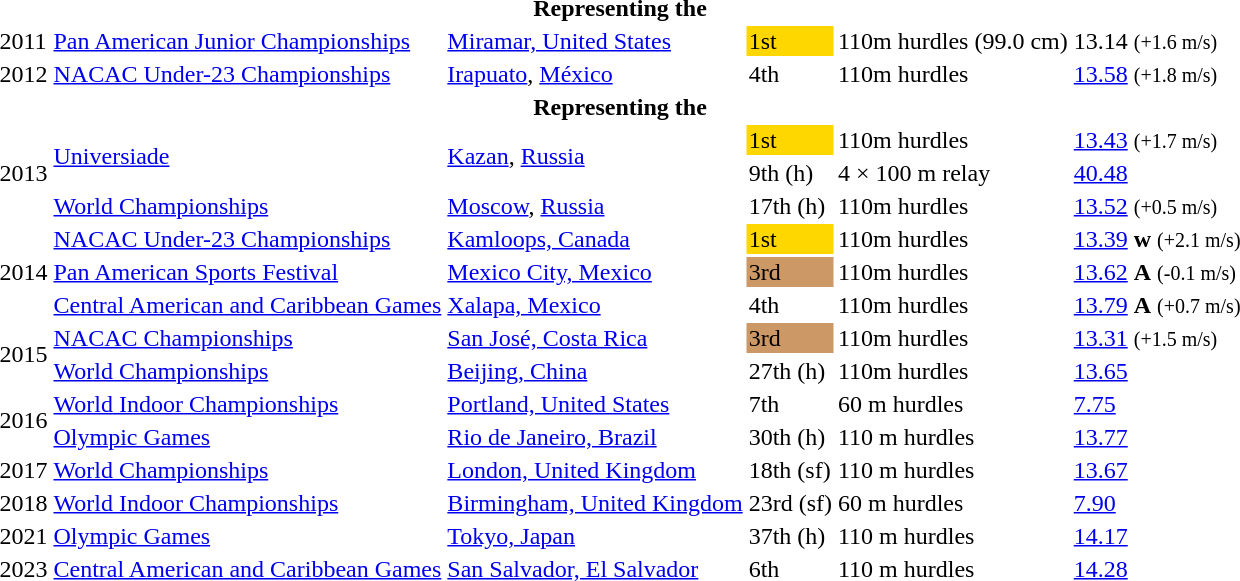<table>
<tr>
<th colspan="6">Representing the </th>
</tr>
<tr>
<td>2011</td>
<td><a href='#'>Pan American Junior Championships</a></td>
<td><a href='#'>Miramar, United States</a></td>
<td bgcolor=gold>1st</td>
<td>110m hurdles (99.0 cm)</td>
<td>13.14 <small>(+1.6 m/s)</small></td>
</tr>
<tr>
<td>2012</td>
<td><a href='#'>NACAC Under-23 Championships</a></td>
<td><a href='#'>Irapuato</a>, <a href='#'>México</a></td>
<td>4th</td>
<td>110m hurdles</td>
<td><a href='#'>13.58</a> <small>(+1.8 m/s)</small></td>
</tr>
<tr>
<th colspan="6">Representing the </th>
</tr>
<tr>
<td rowspan=3>2013</td>
<td rowspan=2><a href='#'>Universiade</a></td>
<td rowspan=2><a href='#'>Kazan</a>, <a href='#'>Russia</a></td>
<td bgcolor=gold>1st</td>
<td>110m hurdles</td>
<td><a href='#'>13.43</a> <small>(+1.7 m/s)</small></td>
</tr>
<tr>
<td>9th (h)</td>
<td>4 × 100 m relay</td>
<td><a href='#'>40.48</a></td>
</tr>
<tr>
<td><a href='#'>World Championships</a></td>
<td><a href='#'>Moscow</a>, <a href='#'>Russia</a></td>
<td>17th (h)</td>
<td>110m hurdles</td>
<td><a href='#'>13.52</a> <small>(+0.5 m/s)</small></td>
</tr>
<tr>
<td rowspan=3>2014</td>
<td><a href='#'>NACAC Under-23 Championships</a></td>
<td><a href='#'>Kamloops, Canada</a></td>
<td bgcolor=gold>1st</td>
<td>110m hurdles</td>
<td><a href='#'>13.39</a> <strong>w</strong> <small>(+2.1 m/s)</small></td>
</tr>
<tr>
<td><a href='#'>Pan American Sports Festival</a></td>
<td><a href='#'>Mexico City, Mexico</a></td>
<td bgcolor="cc9966">3rd</td>
<td>110m hurdles</td>
<td><a href='#'>13.62</a>  <strong>A</strong> <small>(-0.1 m/s)</small></td>
</tr>
<tr>
<td><a href='#'>Central American and Caribbean Games</a></td>
<td><a href='#'>Xalapa, Mexico</a></td>
<td>4th</td>
<td>110m hurdles</td>
<td><a href='#'>13.79</a>  <strong>A</strong> <small>(+0.7 m/s)</small></td>
</tr>
<tr>
<td rowspan=2>2015</td>
<td><a href='#'>NACAC Championships</a></td>
<td><a href='#'>San José, Costa Rica</a></td>
<td bgcolor="cc9966">3rd</td>
<td>110m hurdles</td>
<td><a href='#'>13.31</a> <small>(+1.5 m/s)</small></td>
</tr>
<tr>
<td><a href='#'>World Championships</a></td>
<td><a href='#'>Beijing, China</a></td>
<td>27th (h)</td>
<td>110m hurdles</td>
<td><a href='#'>13.65</a></td>
</tr>
<tr>
<td rowspan=2>2016</td>
<td><a href='#'>World Indoor Championships</a></td>
<td><a href='#'>Portland, United States</a></td>
<td>7th</td>
<td>60 m hurdles</td>
<td><a href='#'>7.75</a></td>
</tr>
<tr>
<td><a href='#'>Olympic Games</a></td>
<td><a href='#'>Rio de Janeiro, Brazil</a></td>
<td>30th (h)</td>
<td>110 m hurdles</td>
<td><a href='#'>13.77</a></td>
</tr>
<tr>
<td>2017</td>
<td><a href='#'>World Championships</a></td>
<td><a href='#'>London, United Kingdom</a></td>
<td>18th (sf)</td>
<td>110 m hurdles</td>
<td><a href='#'>13.67</a></td>
</tr>
<tr>
<td>2018</td>
<td><a href='#'>World Indoor Championships</a></td>
<td><a href='#'>Birmingham, United Kingdom</a></td>
<td>23rd (sf)</td>
<td>60 m hurdles</td>
<td><a href='#'>7.90</a></td>
</tr>
<tr>
<td>2021</td>
<td><a href='#'>Olympic Games</a></td>
<td><a href='#'>Tokyo, Japan</a></td>
<td>37th (h)</td>
<td>110 m hurdles</td>
<td><a href='#'>14.17</a></td>
</tr>
<tr>
<td>2023</td>
<td><a href='#'>Central American and Caribbean Games</a></td>
<td><a href='#'>San Salvador, El Salvador</a></td>
<td>6th</td>
<td>110 m hurdles</td>
<td><a href='#'>14.28</a></td>
</tr>
</table>
